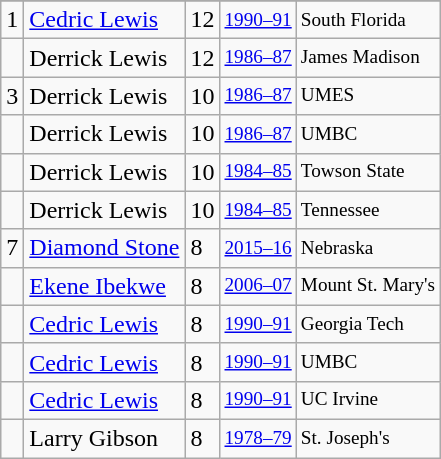<table class="wikitable">
<tr>
</tr>
<tr>
<td>1</td>
<td><a href='#'>Cedric Lewis</a></td>
<td>12</td>
<td style="font-size:80%;"><a href='#'>1990–91</a></td>
<td style="font-size:80%;">South Florida</td>
</tr>
<tr>
<td></td>
<td>Derrick Lewis</td>
<td>12</td>
<td style="font-size:80%;"><a href='#'>1986–87</a></td>
<td style="font-size:80%;">James Madison</td>
</tr>
<tr>
<td>3</td>
<td>Derrick Lewis</td>
<td>10</td>
<td style="font-size:80%;"><a href='#'>1986–87</a></td>
<td style="font-size:80%;">UMES</td>
</tr>
<tr>
<td></td>
<td>Derrick Lewis</td>
<td>10</td>
<td style="font-size:80%;"><a href='#'>1986–87</a></td>
<td style="font-size:80%;">UMBC</td>
</tr>
<tr>
<td></td>
<td>Derrick Lewis</td>
<td>10</td>
<td style="font-size:80%;"><a href='#'>1984–85</a></td>
<td style="font-size:80%;">Towson State</td>
</tr>
<tr>
<td></td>
<td>Derrick Lewis</td>
<td>10</td>
<td style="font-size:80%;"><a href='#'>1984–85</a></td>
<td style="font-size:80%;">Tennessee</td>
</tr>
<tr>
<td>7</td>
<td><a href='#'>Diamond Stone</a></td>
<td>8</td>
<td style="font-size:80%;"><a href='#'>2015–16</a></td>
<td style="font-size:80%;">Nebraska</td>
</tr>
<tr>
<td></td>
<td><a href='#'>Ekene Ibekwe</a></td>
<td>8</td>
<td style="font-size:80%;"><a href='#'>2006–07</a></td>
<td style="font-size:80%;">Mount St. Mary's</td>
</tr>
<tr>
<td></td>
<td><a href='#'>Cedric Lewis</a></td>
<td>8</td>
<td style="font-size:80%;"><a href='#'>1990–91</a></td>
<td style="font-size:80%;">Georgia Tech</td>
</tr>
<tr>
<td></td>
<td><a href='#'>Cedric Lewis</a></td>
<td>8</td>
<td style="font-size:80%;"><a href='#'>1990–91</a></td>
<td style="font-size:80%;">UMBC</td>
</tr>
<tr>
<td></td>
<td><a href='#'>Cedric Lewis</a></td>
<td>8</td>
<td style="font-size:80%;"><a href='#'>1990–91</a></td>
<td style="font-size:80%;">UC Irvine</td>
</tr>
<tr>
<td></td>
<td>Larry Gibson</td>
<td>8</td>
<td style="font-size:80%;"><a href='#'>1978–79</a></td>
<td style="font-size:80%;">St. Joseph's</td>
</tr>
</table>
